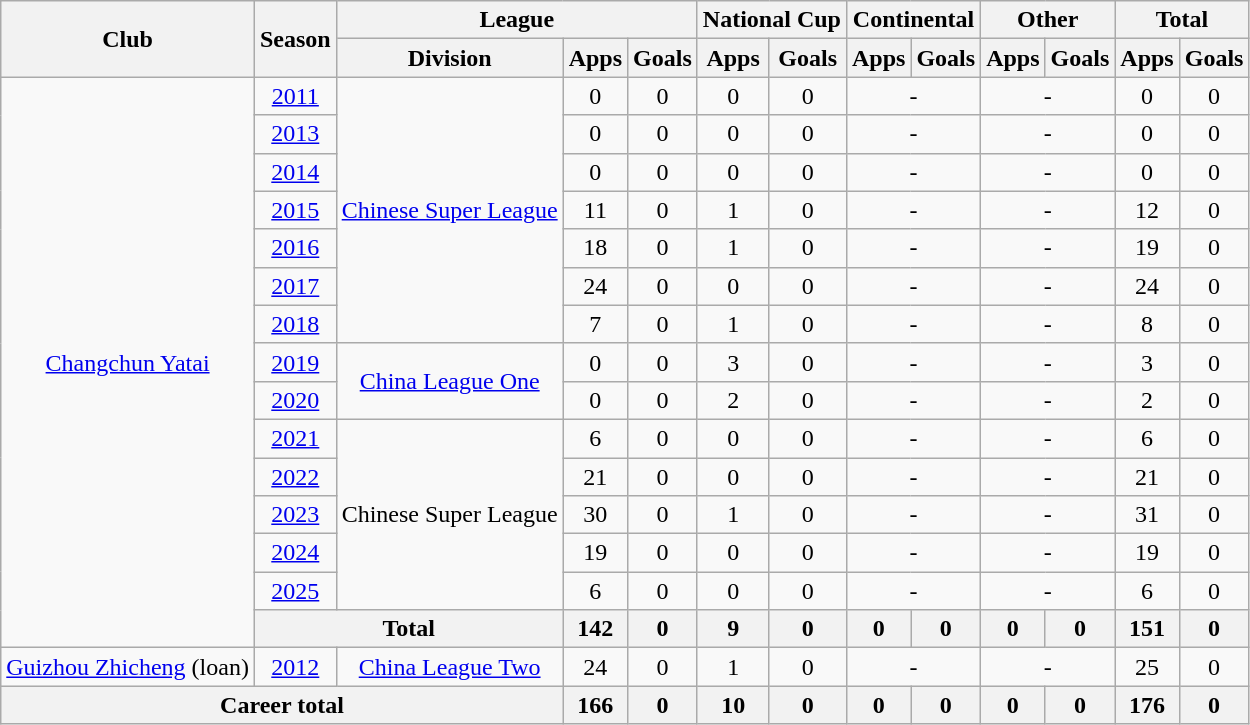<table class="wikitable" style="text-align: center">
<tr>
<th rowspan="2">Club</th>
<th rowspan="2">Season</th>
<th colspan="3">League</th>
<th colspan="2">National Cup</th>
<th colspan="2">Continental</th>
<th colspan="2">Other</th>
<th colspan="2">Total</th>
</tr>
<tr>
<th>Division</th>
<th>Apps</th>
<th>Goals</th>
<th>Apps</th>
<th>Goals</th>
<th>Apps</th>
<th>Goals</th>
<th>Apps</th>
<th>Goals</th>
<th>Apps</th>
<th>Goals</th>
</tr>
<tr>
<td rowspan=15><a href='#'>Changchun Yatai</a></td>
<td><a href='#'>2011</a></td>
<td rowspan=7><a href='#'>Chinese Super League</a></td>
<td>0</td>
<td>0</td>
<td>0</td>
<td>0</td>
<td colspan="2">-</td>
<td colspan="2">-</td>
<td>0</td>
<td>0</td>
</tr>
<tr>
<td><a href='#'>2013</a></td>
<td>0</td>
<td>0</td>
<td>0</td>
<td>0</td>
<td colspan="2">-</td>
<td colspan="2">-</td>
<td>0</td>
<td>0</td>
</tr>
<tr>
<td><a href='#'>2014</a></td>
<td>0</td>
<td>0</td>
<td>0</td>
<td>0</td>
<td colspan="2">-</td>
<td colspan="2">-</td>
<td>0</td>
<td>0</td>
</tr>
<tr>
<td><a href='#'>2015</a></td>
<td>11</td>
<td>0</td>
<td>1</td>
<td>0</td>
<td colspan="2">-</td>
<td colspan="2">-</td>
<td>12</td>
<td>0</td>
</tr>
<tr>
<td><a href='#'>2016</a></td>
<td>18</td>
<td>0</td>
<td>1</td>
<td>0</td>
<td colspan="2">-</td>
<td colspan="2">-</td>
<td>19</td>
<td>0</td>
</tr>
<tr>
<td><a href='#'>2017</a></td>
<td>24</td>
<td>0</td>
<td>0</td>
<td>0</td>
<td colspan="2">-</td>
<td colspan="2">-</td>
<td>24</td>
<td>0</td>
</tr>
<tr>
<td><a href='#'>2018</a></td>
<td>7</td>
<td>0</td>
<td>1</td>
<td>0</td>
<td colspan="2">-</td>
<td colspan="2">-</td>
<td>8</td>
<td>0</td>
</tr>
<tr>
<td><a href='#'>2019</a></td>
<td rowspan=2><a href='#'>China League One</a></td>
<td>0</td>
<td>0</td>
<td>3</td>
<td>0</td>
<td colspan="2">-</td>
<td colspan="2">-</td>
<td>3</td>
<td>0</td>
</tr>
<tr>
<td><a href='#'>2020</a></td>
<td>0</td>
<td>0</td>
<td>2</td>
<td>0</td>
<td colspan="2">-</td>
<td colspan="2">-</td>
<td>2</td>
<td>0</td>
</tr>
<tr>
<td><a href='#'>2021</a></td>
<td rowspan=5>Chinese Super League</td>
<td>6</td>
<td>0</td>
<td>0</td>
<td>0</td>
<td colspan="2">-</td>
<td colspan="2">-</td>
<td>6</td>
<td>0</td>
</tr>
<tr>
<td><a href='#'>2022</a></td>
<td>21</td>
<td>0</td>
<td>0</td>
<td>0</td>
<td colspan="2">-</td>
<td colspan="2">-</td>
<td>21</td>
<td>0</td>
</tr>
<tr>
<td><a href='#'>2023</a></td>
<td>30</td>
<td>0</td>
<td>1</td>
<td>0</td>
<td colspan="2">-</td>
<td colspan="2">-</td>
<td>31</td>
<td>0</td>
</tr>
<tr>
<td><a href='#'>2024</a></td>
<td>19</td>
<td>0</td>
<td>0</td>
<td>0</td>
<td colspan="2">-</td>
<td colspan="2">-</td>
<td>19</td>
<td>0</td>
</tr>
<tr>
<td><a href='#'>2025</a></td>
<td>6</td>
<td>0</td>
<td>0</td>
<td>0</td>
<td colspan="2">-</td>
<td colspan="2">-</td>
<td>6</td>
<td>0</td>
</tr>
<tr>
<th colspan="2">Total</th>
<th>142</th>
<th>0</th>
<th>9</th>
<th>0</th>
<th>0</th>
<th>0</th>
<th>0</th>
<th>0</th>
<th>151</th>
<th>0</th>
</tr>
<tr>
<td><a href='#'>Guizhou Zhicheng</a> (loan)</td>
<td><a href='#'>2012</a></td>
<td><a href='#'>China League Two</a></td>
<td>24</td>
<td>0</td>
<td>1</td>
<td>0</td>
<td colspan="2">-</td>
<td colspan="2">-</td>
<td>25</td>
<td>0</td>
</tr>
<tr>
<th colspan=3>Career total</th>
<th>166</th>
<th>0</th>
<th>10</th>
<th>0</th>
<th>0</th>
<th>0</th>
<th>0</th>
<th>0</th>
<th>176</th>
<th>0</th>
</tr>
</table>
